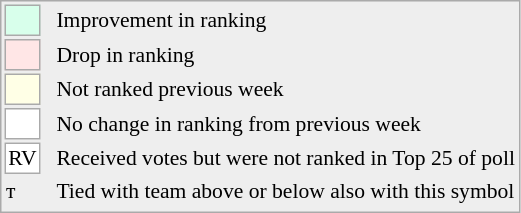<table style="font-size:90%; border:1px solid #aaa; white-space:nowrap; background:#eee;">
<tr>
<td style="background:#d8ffeb; width:20px; border:1px solid #aaa;"> </td>
<td rowspan=6> </td>
<td>Improvement in ranking</td>
</tr>
<tr>
<td style="background:#ffe6e6; width:20px; border:1px solid #aaa;"> </td>
<td>Drop in ranking</td>
</tr>
<tr>
<td style="background:#ffffe6; width:20px; border:1px solid #aaa;"> </td>
<td>Not ranked previous week</td>
</tr>
<tr>
<td style="background:#fff; width:20px; border:1px solid #aaa;"> </td>
<td>No change in ranking from previous week</td>
</tr>
<tr>
<td style="text-align:center; width:20px; border:1px solid #aaa; background:white;">RV</td>
<td>Received votes but were not ranked in Top 25 of poll</td>
</tr>
<tr>
<td>т</td>
<td>Tied with team above or below also with this symbol</td>
</tr>
<tr>
</tr>
</table>
